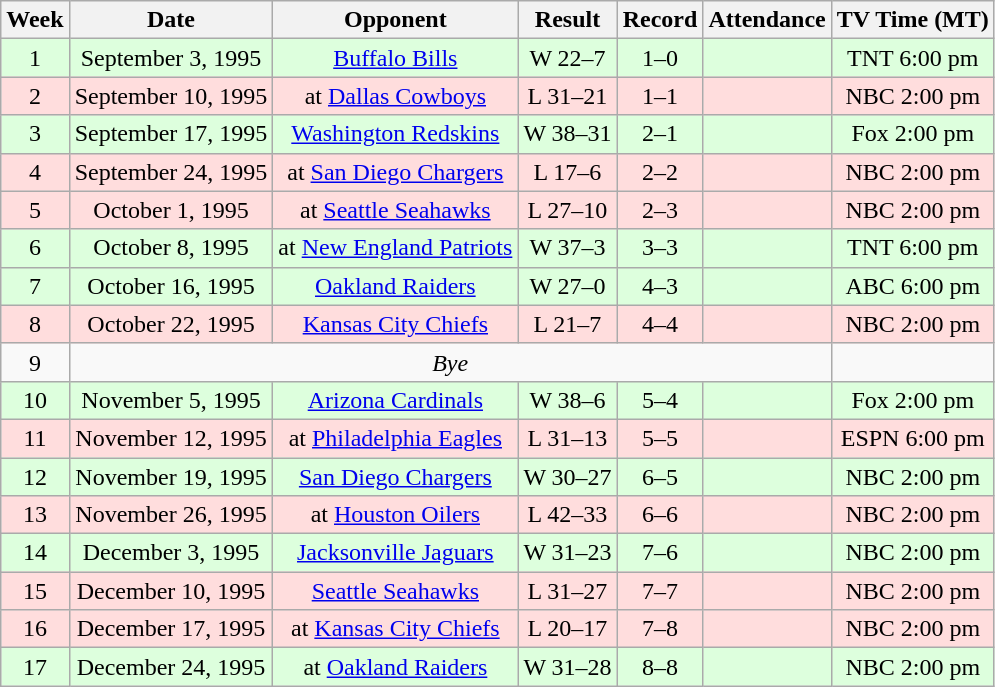<table class="wikitable" align="center">
<tr>
<th>Week</th>
<th>Date</th>
<th>Opponent</th>
<th>Result</th>
<th>Record</th>
<th>Attendance</th>
<th>TV Time (MT)</th>
</tr>
<tr style="background: #ddffdd;" align="center">
<td>1</td>
<td>September 3, 1995</td>
<td><a href='#'>Buffalo Bills</a></td>
<td>W 22–7</td>
<td>1–0</td>
<td></td>
<td>TNT 6:00 pm</td>
</tr>
<tr style="background: #ffdddd;" align="center">
<td>2</td>
<td>September 10, 1995</td>
<td>at <a href='#'>Dallas Cowboys</a></td>
<td>L 31–21</td>
<td>1–1</td>
<td></td>
<td>NBC 2:00 pm</td>
</tr>
<tr style="background: #ddffdd;" align="center">
<td>3</td>
<td>September 17, 1995</td>
<td><a href='#'>Washington Redskins</a></td>
<td>W 38–31</td>
<td>2–1</td>
<td></td>
<td>Fox 2:00 pm</td>
</tr>
<tr style="background: #ffdddd;" align="center">
<td>4</td>
<td>September 24, 1995</td>
<td>at <a href='#'>San Diego Chargers</a></td>
<td>L 17–6</td>
<td>2–2</td>
<td></td>
<td>NBC 2:00 pm</td>
</tr>
<tr style="background: #ffdddd;" align="center">
<td>5</td>
<td>October 1, 1995</td>
<td>at <a href='#'>Seattle Seahawks</a></td>
<td>L 27–10</td>
<td>2–3</td>
<td></td>
<td>NBC 2:00 pm</td>
</tr>
<tr style="background: #ddffdd;" align="center">
<td>6</td>
<td>October 8, 1995</td>
<td>at <a href='#'>New England Patriots</a></td>
<td>W 37–3</td>
<td>3–3</td>
<td></td>
<td>TNT 6:00 pm</td>
</tr>
<tr style="background: #ddffdd;" align="center">
<td>7</td>
<td>October 16, 1995</td>
<td><a href='#'>Oakland Raiders</a></td>
<td>W 27–0</td>
<td>4–3</td>
<td></td>
<td>ABC 6:00 pm</td>
</tr>
<tr style="background: #ffdddd;" align="center">
<td>8</td>
<td>October 22, 1995</td>
<td><a href='#'>Kansas City Chiefs</a></td>
<td>L 21–7</td>
<td>4–4</td>
<td></td>
<td>NBC 2:00 pm</td>
</tr>
<tr align="center">
<td>9</td>
<td colspan="5" align="center"><em>Bye</em></td>
</tr>
<tr style="background: #ddffdd;" align="center">
<td>10</td>
<td>November 5, 1995</td>
<td><a href='#'>Arizona Cardinals</a></td>
<td>W 38–6</td>
<td>5–4</td>
<td></td>
<td>Fox 2:00 pm</td>
</tr>
<tr style="background: #ffdddd;" align="center">
<td>11</td>
<td>November 12, 1995</td>
<td>at <a href='#'>Philadelphia Eagles</a></td>
<td>L 31–13</td>
<td>5–5</td>
<td></td>
<td>ESPN 6:00 pm</td>
</tr>
<tr style="background: #ddffdd;" align="center">
<td>12</td>
<td>November 19, 1995</td>
<td><a href='#'>San Diego Chargers</a></td>
<td>W 30–27</td>
<td>6–5</td>
<td></td>
<td>NBC 2:00 pm</td>
</tr>
<tr style="background: #ffdddd;" align="center">
<td>13</td>
<td>November 26, 1995</td>
<td>at <a href='#'>Houston Oilers</a></td>
<td>L 42–33</td>
<td>6–6</td>
<td></td>
<td>NBC 2:00 pm</td>
</tr>
<tr style="background: #ddffdd;" align="center">
<td>14</td>
<td>December 3, 1995</td>
<td><a href='#'>Jacksonville Jaguars</a></td>
<td>W 31–23</td>
<td>7–6</td>
<td></td>
<td>NBC 2:00 pm</td>
</tr>
<tr style="background: #ffdddd;" align="center">
<td>15</td>
<td>December 10, 1995</td>
<td><a href='#'>Seattle Seahawks</a></td>
<td>L 31–27</td>
<td>7–7</td>
<td></td>
<td>NBC 2:00 pm</td>
</tr>
<tr style="background: #ffdddd;" align="center">
<td>16</td>
<td>December 17, 1995</td>
<td>at <a href='#'>Kansas City Chiefs</a></td>
<td>L 20–17</td>
<td>7–8</td>
<td></td>
<td>NBC 2:00 pm</td>
</tr>
<tr style="background: #ddffdd;" align="center">
<td>17</td>
<td>December 24, 1995</td>
<td>at <a href='#'>Oakland Raiders</a></td>
<td>W 31–28</td>
<td>8–8</td>
<td></td>
<td>NBC 2:00 pm</td>
</tr>
</table>
